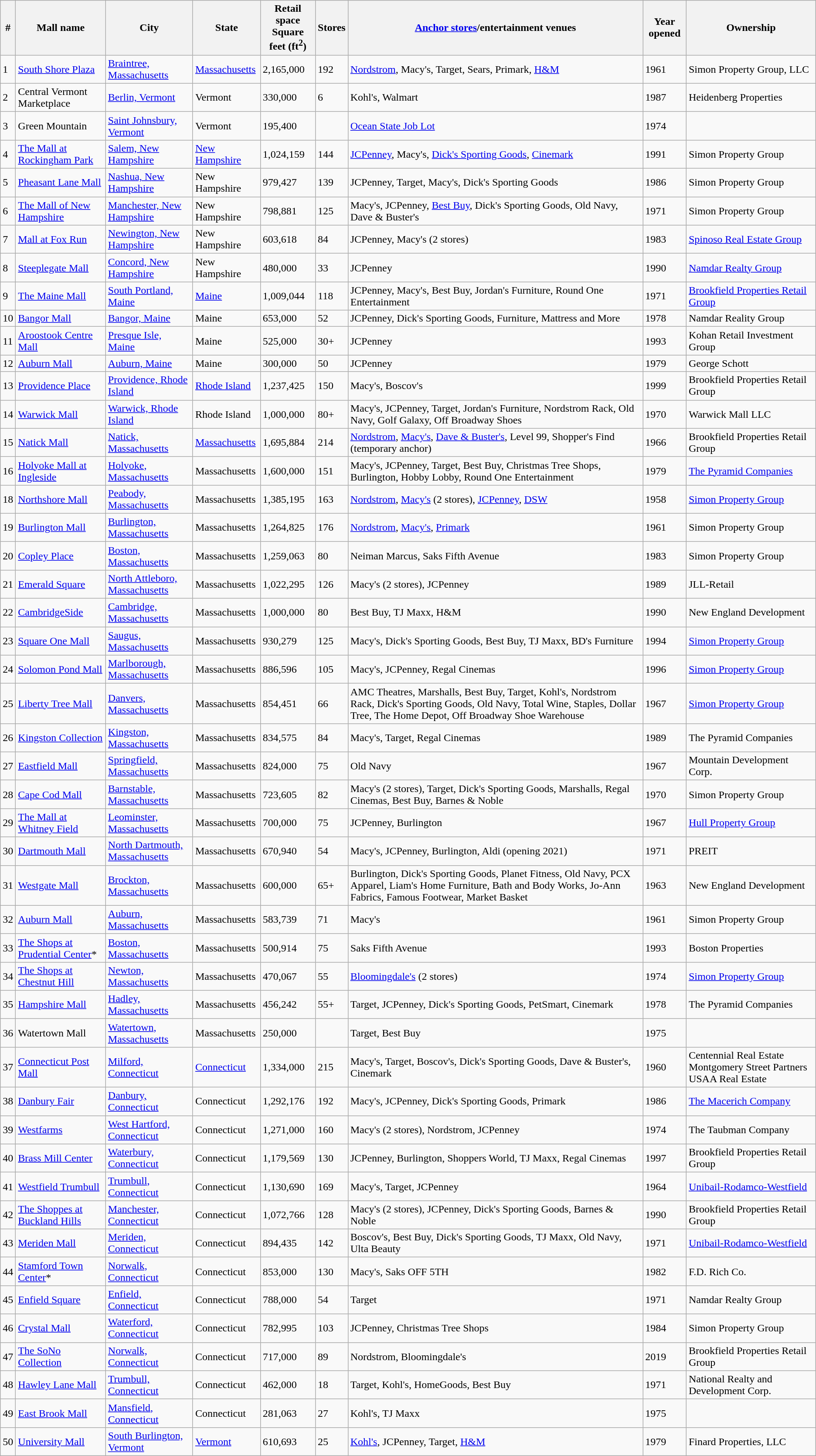<table class="wikitable sortable">
<tr>
<th data-sort-type=number>#</th>
<th>Mall name</th>
<th>City</th>
<th>State</th>
<th>Retail space<br>Square feet (ft<sup>2</sup>)</th>
<th>Stores</th>
<th><a href='#'>Anchor stores</a>/entertainment venues</th>
<th>Year opened</th>
<th>Ownership</th>
</tr>
<tr>
<td>1</td>
<td><a href='#'>South Shore Plaza</a></td>
<td><a href='#'>Braintree, Massachusetts</a></td>
<td><a href='#'>Massachusetts</a></td>
<td>2,165,000</td>
<td>192</td>
<td><a href='#'>Nordstrom</a>, Macy's, Target, Sears, Primark, <a href='#'>H&M</a></td>
<td>1961</td>
<td>Simon Property Group, LLC</td>
</tr>
<tr>
<td>2</td>
<td>Central Vermont Marketplace</td>
<td><a href='#'>Berlin, Vermont</a></td>
<td>Vermont</td>
<td>330,000</td>
<td>6</td>
<td>Kohl's, Walmart</td>
<td>1987</td>
<td>Heidenberg Properties</td>
</tr>
<tr>
<td>3</td>
<td>Green Mountain</td>
<td><a href='#'>Saint Johnsbury, Vermont</a></td>
<td>Vermont</td>
<td>195,400</td>
<td></td>
<td><a href='#'>Ocean State Job Lot</a></td>
<td>1974</td>
<td></td>
</tr>
<tr>
<td>4</td>
<td><a href='#'>The Mall at Rockingham Park</a></td>
<td><a href='#'>Salem, New Hampshire</a></td>
<td><a href='#'>New Hampshire</a></td>
<td>1,024,159<br></td>
<td>144</td>
<td><a href='#'>JCPenney</a>, Macy's, <a href='#'>Dick's Sporting Goods</a>, <a href='#'>Cinemark</a></td>
<td>1991</td>
<td>Simon Property Group</td>
</tr>
<tr>
<td>5</td>
<td><a href='#'>Pheasant Lane Mall</a></td>
<td><a href='#'>Nashua, New Hampshire</a></td>
<td>New Hampshire</td>
<td>979,427<br></td>
<td>139</td>
<td>JCPenney, Target, Macy's, Dick's Sporting Goods</td>
<td>1986</td>
<td>Simon Property Group</td>
</tr>
<tr>
<td>6</td>
<td><a href='#'>The Mall of New Hampshire</a></td>
<td><a href='#'>Manchester, New Hampshire</a></td>
<td>New Hampshire</td>
<td>798,881<br></td>
<td>125</td>
<td>Macy's, JCPenney, <a href='#'>Best Buy</a>, Dick's Sporting Goods, Old Navy, Dave & Buster's</td>
<td>1971</td>
<td>Simon Property Group</td>
</tr>
<tr>
<td>7</td>
<td><a href='#'>Mall at Fox Run</a></td>
<td><a href='#'>Newington, New Hampshire</a></td>
<td>New Hampshire</td>
<td>603,618</td>
<td>84</td>
<td>JCPenney, Macy's (2 stores)</td>
<td>1983</td>
<td><a href='#'>Spinoso Real Estate Group</a></td>
</tr>
<tr>
<td>8</td>
<td><a href='#'>Steeplegate Mall</a></td>
<td><a href='#'>Concord, New Hampshire</a></td>
<td>New Hampshire</td>
<td>480,000</td>
<td>33</td>
<td>JCPenney</td>
<td>1990</td>
<td><a href='#'>Namdar Realty Group</a></td>
</tr>
<tr>
<td>9</td>
<td><a href='#'>The Maine Mall</a></td>
<td><a href='#'>South Portland, Maine</a></td>
<td><a href='#'>Maine</a></td>
<td>1,009,044<br></td>
<td>118</td>
<td>JCPenney, Macy's, Best Buy, Jordan's Furniture, Round One Entertainment</td>
<td>1971</td>
<td><a href='#'>Brookfield Properties Retail Group</a></td>
</tr>
<tr>
<td>10</td>
<td><a href='#'>Bangor Mall</a></td>
<td><a href='#'>Bangor, Maine</a></td>
<td>Maine</td>
<td>653,000<br></td>
<td>52</td>
<td>JCPenney, Dick's Sporting Goods, Furniture, Mattress and More</td>
<td>1978</td>
<td>Namdar Reality Group</td>
</tr>
<tr>
<td>11</td>
<td><a href='#'>Aroostook Centre Mall</a></td>
<td><a href='#'>Presque Isle, Maine</a></td>
<td>Maine</td>
<td>525,000</td>
<td>30+</td>
<td>JCPenney</td>
<td>1993</td>
<td>Kohan Retail Investment Group</td>
</tr>
<tr>
<td>12</td>
<td><a href='#'>Auburn Mall</a></td>
<td><a href='#'>Auburn, Maine</a></td>
<td>Maine</td>
<td>300,000</td>
<td>50</td>
<td>JCPenney</td>
<td>1979</td>
<td>George Schott</td>
</tr>
<tr>
<td>13</td>
<td><a href='#'>Providence Place</a></td>
<td><a href='#'>Providence, Rhode Island</a></td>
<td><a href='#'>Rhode Island</a></td>
<td>1,237,425<br></td>
<td>150</td>
<td>Macy's, Boscov's</td>
<td>1999</td>
<td>Brookfield Properties Retail Group</td>
</tr>
<tr>
<td>14</td>
<td><a href='#'>Warwick Mall</a></td>
<td><a href='#'>Warwick, Rhode Island</a></td>
<td>Rhode Island</td>
<td>1,000,000</td>
<td>80+</td>
<td>Macy's, JCPenney, Target, Jordan's Furniture, Nordstrom Rack, Old Navy, Golf Galaxy, Off Broadway Shoes</td>
<td>1970</td>
<td>Warwick Mall LLC</td>
</tr>
<tr>
<td>15</td>
<td><a href='#'>Natick Mall</a></td>
<td><a href='#'>Natick, Massachusetts</a></td>
<td><a href='#'>Massachusetts</a></td>
<td>1,695,884<br></td>
<td>214</td>
<td><a href='#'>Nordstrom</a>, <a href='#'>Macy's</a>, <a href='#'>Dave & Buster's</a>, Level 99, Shopper's Find (temporary anchor)</td>
<td>1966</td>
<td>Brookfield Properties Retail Group</td>
</tr>
<tr>
<td>16</td>
<td><a href='#'>Holyoke Mall at Ingleside</a></td>
<td><a href='#'>Holyoke, Massachusetts</a></td>
<td>Massachusetts</td>
<td>1,600,000<br></td>
<td>151</td>
<td>Macy's, JCPenney, Target, Best Buy, Christmas Tree Shops, Burlington, Hobby Lobby, Round One Entertainment</td>
<td>1979</td>
<td><a href='#'>The Pyramid Companies</a></td>
</tr>
<tr>
<td>18</td>
<td><a href='#'>Northshore Mall</a></td>
<td><a href='#'>Peabody, Massachusetts</a></td>
<td>Massachusetts</td>
<td>1,385,195<br></td>
<td>163</td>
<td><a href='#'>Nordstrom</a>, <a href='#'>Macy's</a> (2 stores), <a href='#'>JCPenney</a>, <a href='#'>DSW</a></td>
<td>1958</td>
<td><a href='#'>Simon Property Group</a></td>
</tr>
<tr>
<td>19</td>
<td><a href='#'>Burlington Mall</a></td>
<td><a href='#'>Burlington, Massachusetts</a></td>
<td>Massachusetts</td>
<td>1,264,825<br></td>
<td>176</td>
<td><a href='#'>Nordstrom</a>, <a href='#'>Macy's</a>, <a href='#'>Primark</a></td>
<td>1961</td>
<td>Simon Property Group</td>
</tr>
<tr>
<td>20</td>
<td><a href='#'>Copley Place</a></td>
<td><a href='#'>Boston, Massachusetts</a></td>
<td>Massachusetts</td>
<td>1,259,063<br></td>
<td>80</td>
<td>Neiman Marcus, Saks Fifth Avenue</td>
<td>1983</td>
<td>Simon Property Group</td>
</tr>
<tr>
<td>21</td>
<td><a href='#'>Emerald Square</a></td>
<td><a href='#'>North Attleboro, Massachusetts</a></td>
<td>Massachusetts</td>
<td>1,022,295<br></td>
<td>126</td>
<td>Macy's (2 stores), JCPenney</td>
<td>1989</td>
<td>JLL-Retail</td>
</tr>
<tr>
<td>22</td>
<td><a href='#'>CambridgeSide</a></td>
<td><a href='#'>Cambridge, Massachusetts</a></td>
<td>Massachusetts</td>
<td>1,000,000</td>
<td>80</td>
<td>Best Buy, TJ Maxx, H&M</td>
<td>1990</td>
<td>New England Development</td>
</tr>
<tr>
<td>23</td>
<td><a href='#'>Square One Mall</a></td>
<td><a href='#'>Saugus, Massachusetts</a></td>
<td>Massachusetts</td>
<td>930,279<br></td>
<td>125</td>
<td>Macy's, Dick's Sporting Goods, Best Buy, TJ Maxx, BD's Furniture</td>
<td>1994</td>
<td><a href='#'>Simon Property Group</a></td>
</tr>
<tr>
<td>24</td>
<td><a href='#'>Solomon Pond Mall</a></td>
<td><a href='#'>Marlborough, Massachusetts</a></td>
<td>Massachusetts</td>
<td>886,596<br></td>
<td>105</td>
<td>Macy's, JCPenney, Regal Cinemas</td>
<td>1996</td>
<td><a href='#'>Simon Property Group</a></td>
</tr>
<tr>
<td>25</td>
<td><a href='#'>Liberty Tree Mall</a></td>
<td><a href='#'>Danvers, Massachusetts</a></td>
<td>Massachusetts</td>
<td>854,451<br></td>
<td>66</td>
<td>AMC Theatres, Marshalls, Best Buy, Target, Kohl's, Nordstrom Rack, Dick's Sporting Goods, Old Navy, Total Wine, Staples, Dollar Tree, The Home Depot, Off Broadway Shoe Warehouse</td>
<td>1967</td>
<td><a href='#'>Simon Property Group</a></td>
</tr>
<tr>
<td>26</td>
<td><a href='#'>Kingston Collection</a></td>
<td><a href='#'>Kingston, Massachusetts</a></td>
<td>Massachusetts</td>
<td>834,575<br></td>
<td>84</td>
<td>Macy's, Target, Regal Cinemas</td>
<td>1989</td>
<td>The Pyramid Companies</td>
</tr>
<tr>
<td>27</td>
<td><a href='#'>Eastfield Mall</a></td>
<td><a href='#'>Springfield, Massachusetts</a></td>
<td>Massachusetts</td>
<td>824,000<br></td>
<td>75</td>
<td>Old Navy</td>
<td>1967</td>
<td>Mountain Development Corp.</td>
</tr>
<tr>
<td>28</td>
<td><a href='#'>Cape Cod Mall</a></td>
<td><a href='#'>Barnstable, Massachusetts</a></td>
<td>Massachusetts</td>
<td>723,605<br></td>
<td>82</td>
<td>Macy's (2 stores), Target, Dick's Sporting Goods, Marshalls, Regal Cinemas, Best Buy, Barnes & Noble</td>
<td>1970</td>
<td>Simon Property Group</td>
</tr>
<tr>
<td>29</td>
<td><a href='#'>The Mall at Whitney Field</a></td>
<td><a href='#'>Leominster, Massachusetts</a></td>
<td>Massachusetts</td>
<td>700,000<br></td>
<td>75</td>
<td>JCPenney, Burlington</td>
<td>1967</td>
<td><a href='#'>Hull Property Group</a></td>
</tr>
<tr>
<td>30</td>
<td><a href='#'>Dartmouth Mall</a></td>
<td><a href='#'>North Dartmouth, Massachusetts</a></td>
<td>Massachusetts</td>
<td>670,940<br></td>
<td>54</td>
<td>Macy's, JCPenney, Burlington, Aldi (opening 2021)</td>
<td>1971</td>
<td>PREIT</td>
</tr>
<tr>
<td>31</td>
<td><a href='#'>Westgate Mall</a></td>
<td><a href='#'>Brockton, Massachusetts</a></td>
<td>Massachusetts</td>
<td>600,000<br></td>
<td>65+</td>
<td>Burlington, Dick's Sporting Goods, Planet Fitness, Old Navy, PCX Apparel, Liam's Home Furniture, Bath and Body Works, Jo-Ann Fabrics, Famous Footwear, Market Basket</td>
<td>1963</td>
<td>New England Development</td>
</tr>
<tr>
<td>32</td>
<td><a href='#'>Auburn Mall</a></td>
<td><a href='#'>Auburn, Massachusetts</a></td>
<td>Massachusetts</td>
<td>583,739<br></td>
<td>71</td>
<td>Macy's</td>
<td>1961</td>
<td>Simon Property Group</td>
</tr>
<tr>
<td>33</td>
<td><a href='#'>The Shops at Prudential Center</a>*</td>
<td><a href='#'>Boston, Massachusetts</a></td>
<td>Massachusetts</td>
<td>500,914<br></td>
<td>75</td>
<td>Saks Fifth Avenue</td>
<td>1993</td>
<td>Boston Properties</td>
</tr>
<tr>
<td>34</td>
<td><a href='#'>The Shops at Chestnut Hill</a></td>
<td><a href='#'>Newton, Massachusetts</a></td>
<td>Massachusetts</td>
<td>470,067<br></td>
<td>55</td>
<td><a href='#'>Bloomingdale's</a> (2 stores)</td>
<td>1974</td>
<td><a href='#'>Simon Property Group</a></td>
</tr>
<tr>
<td>35</td>
<td><a href='#'>Hampshire Mall</a></td>
<td><a href='#'>Hadley, Massachusetts</a></td>
<td>Massachusetts</td>
<td>456,242<br></td>
<td>55+</td>
<td>Target, JCPenney, Dick's Sporting Goods, PetSmart, Cinemark</td>
<td>1978</td>
<td>The Pyramid Companies</td>
</tr>
<tr>
<td>36</td>
<td>Watertown Mall</td>
<td><a href='#'>Watertown, Massachusetts</a></td>
<td>Massachusetts</td>
<td>250,000</td>
<td></td>
<td>Target, Best Buy</td>
<td>1975</td>
<td></td>
</tr>
<tr>
<td>37</td>
<td><a href='#'>Connecticut Post Mall</a></td>
<td><a href='#'>Milford, Connecticut</a></td>
<td><a href='#'>Connecticut</a></td>
<td>1,334,000</td>
<td>215</td>
<td>Macy's, Target, Boscov's, Dick's Sporting Goods, Dave & Buster's, Cinemark</td>
<td>1960</td>
<td>Centennial Real Estate Montgomery Street Partners USAA Real Estate</td>
</tr>
<tr>
<td>38</td>
<td><a href='#'>Danbury Fair</a></td>
<td><a href='#'>Danbury, Connecticut</a></td>
<td>Connecticut</td>
<td>1,292,176</td>
<td>192</td>
<td>Macy's, JCPenney, Dick's Sporting Goods, Primark</td>
<td>1986</td>
<td><a href='#'>The Macerich Company</a></td>
</tr>
<tr>
<td>39</td>
<td><a href='#'>Westfarms</a></td>
<td><a href='#'>West Hartford, Connecticut</a></td>
<td>Connecticut</td>
<td>1,271,000</td>
<td>160</td>
<td>Macy's (2 stores), Nordstrom, JCPenney</td>
<td>1974</td>
<td>The Taubman Company</td>
</tr>
<tr>
<td>40</td>
<td><a href='#'>Brass Mill Center</a></td>
<td><a href='#'>Waterbury, Connecticut</a></td>
<td>Connecticut</td>
<td>1,179,569<br></td>
<td>130</td>
<td>JCPenney, Burlington, Shoppers World, TJ Maxx, Regal Cinemas</td>
<td>1997</td>
<td>Brookfield Properties Retail Group</td>
</tr>
<tr>
<td>41</td>
<td><a href='#'>Westfield Trumbull</a></td>
<td><a href='#'>Trumbull, Connecticut</a></td>
<td>Connecticut</td>
<td>1,130,690<br></td>
<td>169</td>
<td>Macy's, Target, JCPenney</td>
<td>1964</td>
<td><a href='#'>Unibail-Rodamco-Westfield</a></td>
</tr>
<tr>
<td>42</td>
<td><a href='#'>The Shoppes at Buckland Hills</a></td>
<td><a href='#'>Manchester, Connecticut</a></td>
<td>Connecticut</td>
<td>1,072,766<br></td>
<td>128</td>
<td>Macy's (2 stores), JCPenney, Dick's Sporting Goods, Barnes & Noble</td>
<td>1990</td>
<td>Brookfield Properties Retail Group</td>
</tr>
<tr>
<td>43</td>
<td><a href='#'>Meriden Mall</a></td>
<td><a href='#'>Meriden, Connecticut</a></td>
<td>Connecticut</td>
<td>894,435<br></td>
<td>142</td>
<td>Boscov's, Best Buy, Dick's Sporting Goods, TJ Maxx, Old Navy, Ulta Beauty</td>
<td>1971</td>
<td><a href='#'>Unibail-Rodamco-Westfield</a></td>
</tr>
<tr>
<td>44</td>
<td><a href='#'>Stamford Town Center</a>*</td>
<td><a href='#'>Norwalk, Connecticut</a></td>
<td>Connecticut</td>
<td>853,000</td>
<td>130</td>
<td>Macy's, Saks OFF 5TH</td>
<td>1982</td>
<td>F.D. Rich Co.</td>
</tr>
<tr>
<td>45</td>
<td><a href='#'>Enfield Square</a></td>
<td><a href='#'>Enfield, Connecticut</a></td>
<td>Connecticut</td>
<td>788,000</td>
<td>54</td>
<td>Target</td>
<td>1971</td>
<td>Namdar Realty Group</td>
</tr>
<tr>
<td>46</td>
<td><a href='#'>Crystal Mall</a></td>
<td><a href='#'>Waterford, Connecticut</a></td>
<td>Connecticut</td>
<td>782,995<br></td>
<td>103</td>
<td>JCPenney, Christmas Tree Shops</td>
<td>1984</td>
<td>Simon Property Group</td>
</tr>
<tr>
<td>47</td>
<td><a href='#'>The SoNo Collection</a></td>
<td><a href='#'>Norwalk, Connecticut</a></td>
<td>Connecticut</td>
<td>717,000<br></td>
<td>89</td>
<td>Nordstrom, Bloomingdale's</td>
<td>2019</td>
<td>Brookfield Properties Retail Group</td>
</tr>
<tr>
<td>48</td>
<td><a href='#'>Hawley Lane Mall</a></td>
<td><a href='#'>Trumbull, Connecticut</a></td>
<td>Connecticut</td>
<td>462,000</td>
<td>18</td>
<td>Target, Kohl's, HomeGoods, Best Buy</td>
<td>1971</td>
<td>National Realty and Development Corp.</td>
</tr>
<tr>
<td>49</td>
<td><a href='#'>East Brook Mall</a></td>
<td><a href='#'>Mansfield, Connecticut</a></td>
<td>Connecticut</td>
<td>281,063</td>
<td>27</td>
<td>Kohl's, TJ Maxx</td>
<td>1975</td>
<td></td>
</tr>
<tr>
<td>50</td>
<td><a href='#'>University Mall</a></td>
<td><a href='#'>South Burlington, Vermont</a></td>
<td><a href='#'>Vermont</a></td>
<td>610,693</td>
<td>25</td>
<td><a href='#'>Kohl's</a>, JCPenney, Target, <a href='#'>H&M</a></td>
<td>1979</td>
<td>Finard Properties, LLC</td>
</tr>
</table>
